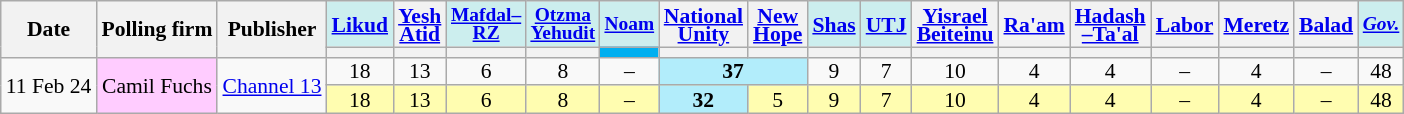<table class="wikitable sortable" style=text-align:center;font-size:90%;line-height:12px>
<tr>
<th rowspan=2>Date</th>
<th rowspan=2>Polling firm</th>
<th rowspan=2>Publisher</th>
<th style=background:#cee><a href='#'>Likud</a></th>
<th><a href='#'>Yesh<br>Atid</a></th>
<th style=background:#cee;font-size:90%><a href='#'>Mafdal–<br>RZ</a></th>
<th style=background:#cee;font-size:90%><a href='#'>Otzma<br>Yehudit</a></th>
<th style=background:#cee;font-size:90%><a href='#'>Noam</a></th>
<th><a href='#'>National<br>Unity</a></th>
<th><a href='#'>New<br>Hope</a></th>
<th style=background:#cee><a href='#'>Shas</a></th>
<th style=background:#cee><a href='#'>UTJ</a></th>
<th><a href='#'>Yisrael<br>Beiteinu</a></th>
<th><a href='#'>Ra'am</a></th>
<th><a href='#'>Hadash<br>–Ta'al</a></th>
<th><a href='#'>Labor</a></th>
<th><a href='#'>Meretz</a></th>
<th><a href='#'>Balad</a></th>
<th style=background:#cee;font-size:90%><a href='#'><em>Gov.</em></a></th>
</tr>
<tr>
<th style=background:></th>
<th style=background:></th>
<th style=background:></th>
<th style=background:></th>
<th style=background:#01AFF0></th>
<th style=background:></th>
<th style=background:></th>
<th style=background:></th>
<th style=background:></th>
<th style=background:></th>
<th style=background:></th>
<th style=background:></th>
<th style=background:></th>
<th style=background:></th>
<th style=background:></th>
<th style=background:></th>
</tr>
<tr>
<td rowspan=2 data-sort-value=2024-02-11>11 Feb 24</td>
<td rowspan=2 style=background:#FFCCFF>Camil Fuchs</td>
<td rowspan=2><a href='#'>Channel 13</a></td>
<td>18					</td>
<td>13					</td>
<td>6					</td>
<td>8					</td>
<td>–					</td>
<td colspan=2 style=background:#B2EDFB><strong>37</strong>	</td>
<td>9					</td>
<td>7					</td>
<td>10					</td>
<td>4					</td>
<td>4					</td>
<td>–					</td>
<td>4					</td>
<td>–					</td>
<td>48					</td>
</tr>
<tr style=background:#fffdb0>
<td>18					</td>
<td>13					</td>
<td>6					</td>
<td>8					</td>
<td>–					</td>
<td style=background:#B2EDFB><strong>32</strong>	</td>
<td>5					</td>
<td>9					</td>
<td>7					</td>
<td>10					</td>
<td>4					</td>
<td>4					</td>
<td>–					</td>
<td>4					</td>
<td>–					</td>
<td>48					</td>
</tr>
</table>
